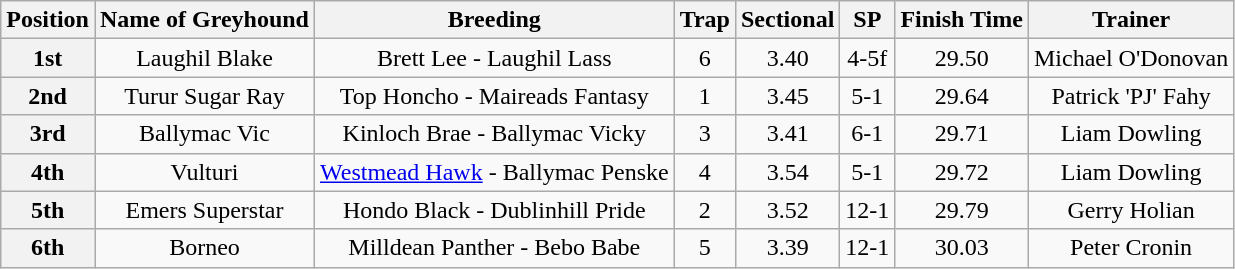<table class="wikitable" style="text-align: center">
<tr>
<th>Position</th>
<th>Name of Greyhound</th>
<th>Breeding</th>
<th>Trap</th>
<th>Sectional</th>
<th>SP</th>
<th>Finish Time</th>
<th>Trainer</th>
</tr>
<tr>
<th>1st</th>
<td>Laughil Blake</td>
<td>Brett Lee - Laughil Lass</td>
<td>6</td>
<td>3.40</td>
<td>4-5f</td>
<td>29.50</td>
<td>Michael O'Donovan</td>
</tr>
<tr>
<th>2nd</th>
<td>Turur Sugar Ray</td>
<td>Top Honcho - Maireads Fantasy</td>
<td>1</td>
<td>3.45</td>
<td>5-1</td>
<td>29.64</td>
<td>Patrick 'PJ' Fahy</td>
</tr>
<tr>
<th>3rd</th>
<td>Ballymac Vic</td>
<td>Kinloch Brae - Ballymac Vicky</td>
<td>3</td>
<td>3.41</td>
<td>6-1</td>
<td>29.71</td>
<td>Liam Dowling</td>
</tr>
<tr>
<th>4th</th>
<td>Vulturi</td>
<td><a href='#'>Westmead Hawk</a> - Ballymac Penske</td>
<td>4</td>
<td>3.54</td>
<td>5-1</td>
<td>29.72</td>
<td>Liam Dowling</td>
</tr>
<tr>
<th>5th</th>
<td>Emers Superstar</td>
<td>Hondo Black - Dublinhill Pride</td>
<td>2</td>
<td>3.52</td>
<td>12-1</td>
<td>29.79</td>
<td>Gerry Holian</td>
</tr>
<tr>
<th>6th</th>
<td>Borneo</td>
<td>Milldean Panther - Bebo Babe</td>
<td>5</td>
<td>3.39</td>
<td>12-1</td>
<td>30.03</td>
<td>Peter Cronin</td>
</tr>
</table>
